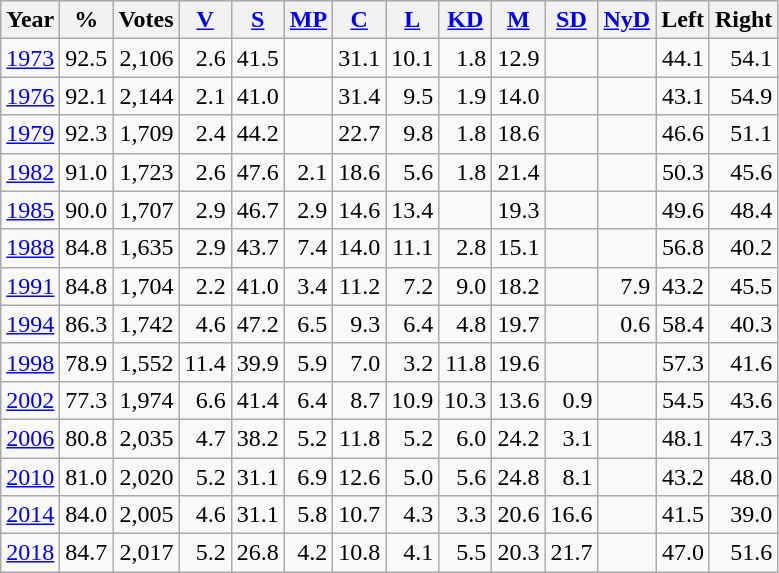<table class="wikitable sortable" style=text-align:right>
<tr>
<th>Year</th>
<th>%</th>
<th>Votes</th>
<th><a href='#'>V</a></th>
<th><a href='#'>S</a></th>
<th><a href='#'>MP</a></th>
<th><a href='#'>C</a></th>
<th><a href='#'>L</a></th>
<th><a href='#'>KD</a></th>
<th><a href='#'>M</a></th>
<th><a href='#'>SD</a></th>
<th><a href='#'>NyD</a></th>
<th>Left</th>
<th>Right</th>
</tr>
<tr>
<td align=left><a href='#'>1973</a></td>
<td>92.5</td>
<td>2,106</td>
<td>2.6</td>
<td>41.5</td>
<td></td>
<td>31.1</td>
<td>10.1</td>
<td>1.8</td>
<td>12.9</td>
<td></td>
<td></td>
<td>44.1</td>
<td>54.1</td>
</tr>
<tr>
<td align=left><a href='#'>1976</a></td>
<td>92.1</td>
<td>2,144</td>
<td>2.1</td>
<td>41.0</td>
<td></td>
<td>31.4</td>
<td>9.5</td>
<td>1.9</td>
<td>14.0</td>
<td></td>
<td></td>
<td>43.1</td>
<td>54.9</td>
</tr>
<tr>
<td align=left><a href='#'>1979</a></td>
<td>92.3</td>
<td>1,709</td>
<td>2.4</td>
<td>44.2</td>
<td></td>
<td>22.7</td>
<td>9.8</td>
<td>1.8</td>
<td>18.6</td>
<td></td>
<td></td>
<td>46.6</td>
<td>51.1</td>
</tr>
<tr>
<td align=left><a href='#'>1982</a></td>
<td>91.0</td>
<td>1,723</td>
<td>2.6</td>
<td>47.6</td>
<td>2.1</td>
<td>18.6</td>
<td>5.6</td>
<td>1.8</td>
<td>21.4</td>
<td></td>
<td></td>
<td>50.3</td>
<td>45.6</td>
</tr>
<tr>
<td align=left><a href='#'>1985</a></td>
<td>90.0</td>
<td>1,707</td>
<td>2.9</td>
<td>46.7</td>
<td>2.9</td>
<td>14.6</td>
<td>13.4</td>
<td></td>
<td>19.3</td>
<td></td>
<td></td>
<td>49.6</td>
<td>48.4</td>
</tr>
<tr>
<td align=left><a href='#'>1988</a></td>
<td>84.8</td>
<td>1,635</td>
<td>2.9</td>
<td>43.7</td>
<td>7.4</td>
<td>14.0</td>
<td>11.1</td>
<td>2.8</td>
<td>15.1</td>
<td></td>
<td></td>
<td>56.8</td>
<td>40.2</td>
</tr>
<tr>
<td align=left><a href='#'>1991</a></td>
<td>84.8</td>
<td>1,704</td>
<td>2.2</td>
<td>41.0</td>
<td>3.4</td>
<td>11.2</td>
<td>7.2</td>
<td>9.0</td>
<td>18.2</td>
<td></td>
<td>7.9</td>
<td>43.2</td>
<td>45.5</td>
</tr>
<tr>
<td align=left><a href='#'>1994</a></td>
<td>86.3</td>
<td>1,742</td>
<td>4.6</td>
<td>47.2</td>
<td>6.5</td>
<td>9.3</td>
<td>6.4</td>
<td>4.8</td>
<td>19.7</td>
<td></td>
<td>0.6</td>
<td>58.4</td>
<td>40.3</td>
</tr>
<tr>
<td align=left><a href='#'>1998</a></td>
<td>78.9</td>
<td>1,552</td>
<td>11.4</td>
<td>39.9</td>
<td>5.9</td>
<td>7.0</td>
<td>3.2</td>
<td>11.8</td>
<td>19.6</td>
<td></td>
<td></td>
<td>57.3</td>
<td>41.6</td>
</tr>
<tr>
<td align=left><a href='#'>2002</a></td>
<td>77.3</td>
<td>1,974</td>
<td>6.6</td>
<td>41.4</td>
<td>6.4</td>
<td>8.7</td>
<td>10.9</td>
<td>10.3</td>
<td>13.6</td>
<td>0.9</td>
<td></td>
<td>54.5</td>
<td>43.6</td>
</tr>
<tr>
<td align=left><a href='#'>2006</a></td>
<td>80.8</td>
<td>2,035</td>
<td>4.7</td>
<td>38.2</td>
<td>5.2</td>
<td>11.8</td>
<td>5.2</td>
<td>6.0</td>
<td>24.2</td>
<td>3.1</td>
<td></td>
<td>48.1</td>
<td>47.3</td>
</tr>
<tr>
<td align=left><a href='#'>2010</a></td>
<td>81.0</td>
<td>2,020</td>
<td>5.2</td>
<td>31.1</td>
<td>6.9</td>
<td>12.6</td>
<td>5.0</td>
<td>5.6</td>
<td>24.8</td>
<td>8.1</td>
<td></td>
<td>43.2</td>
<td>48.0</td>
</tr>
<tr>
<td align=left><a href='#'>2014</a></td>
<td>84.0</td>
<td>2,005</td>
<td>4.6</td>
<td>31.1</td>
<td>5.8</td>
<td>10.7</td>
<td>4.3</td>
<td>3.3</td>
<td>20.6</td>
<td>16.6</td>
<td></td>
<td>41.5</td>
<td>39.0</td>
</tr>
<tr>
<td align=left><a href='#'>2018</a></td>
<td>84.7</td>
<td>2,017</td>
<td>5.2</td>
<td>26.8</td>
<td>4.2</td>
<td>10.8</td>
<td>4.1</td>
<td>5.5</td>
<td>20.3</td>
<td>21.7</td>
<td></td>
<td>47.0</td>
<td>51.6</td>
</tr>
</table>
